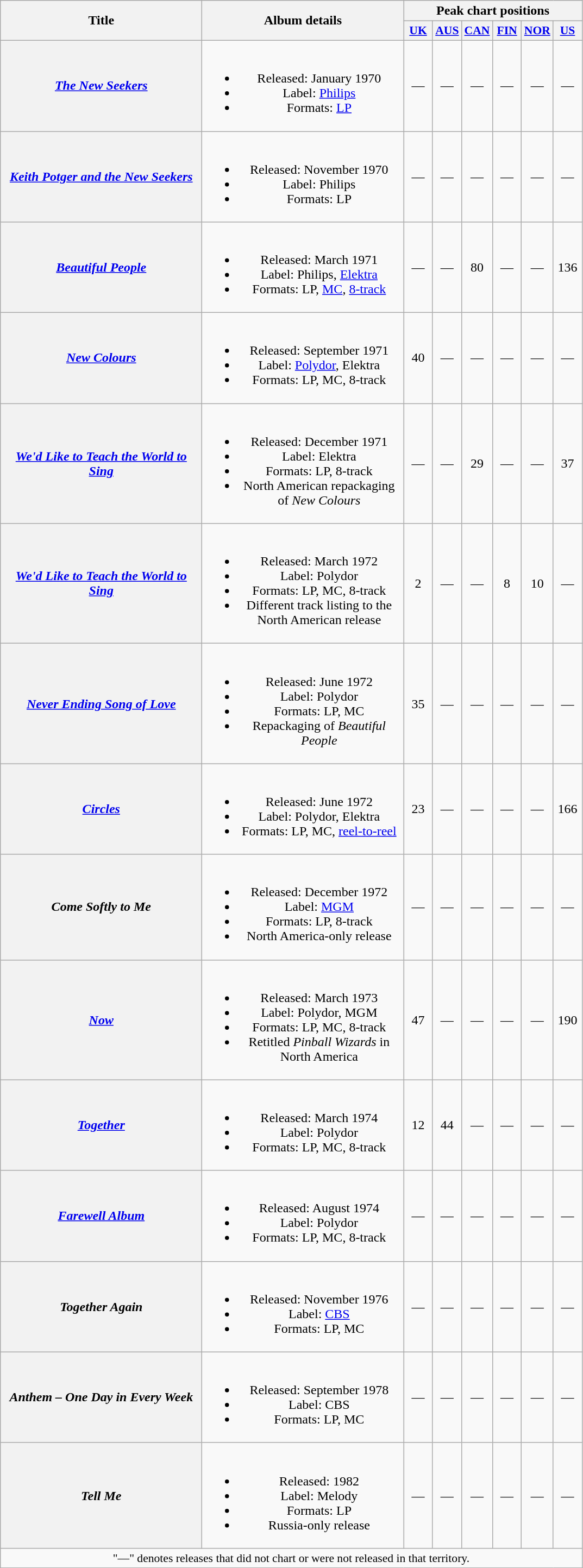<table class="wikitable plainrowheaders" style="text-align:center;">
<tr>
<th rowspan="2" scope="col" style="width:15em;">Title</th>
<th rowspan="2" scope="col" style="width:15em;">Album details</th>
<th colspan="6">Peak chart positions</th>
</tr>
<tr>
<th scope="col" style="width:2em;font-size:90%;"><a href='#'>UK</a><br></th>
<th scope="col" style="width:2em;font-size:90%;"><a href='#'>AUS</a><br></th>
<th scope="col" style="width:2em;font-size:90%;"><a href='#'>CAN</a><br></th>
<th scope="col" style="width:2em;font-size:90%;"><a href='#'>FIN</a><br></th>
<th scope="col" style="width:2em;font-size:90%;"><a href='#'>NOR</a><br></th>
<th scope="col" style="width:2em;font-size:90%;"><a href='#'>US</a><br></th>
</tr>
<tr>
<th scope="row"><em><a href='#'>The New Seekers</a></em></th>
<td><br><ul><li>Released: January 1970</li><li>Label: <a href='#'>Philips</a></li><li>Formats: <a href='#'>LP</a></li></ul></td>
<td>—</td>
<td>—</td>
<td>—</td>
<td>—</td>
<td>—</td>
<td>—</td>
</tr>
<tr>
<th scope="row"><em><a href='#'>Keith Potger and the New Seekers</a></em></th>
<td><br><ul><li>Released: November 1970</li><li>Label: Philips</li><li>Formats: LP</li></ul></td>
<td>—</td>
<td>—</td>
<td>—</td>
<td>—</td>
<td>—</td>
<td>—</td>
</tr>
<tr>
<th scope="row"><em><a href='#'>Beautiful People</a></em></th>
<td><br><ul><li>Released: March 1971</li><li>Label: Philips, <a href='#'>Elektra</a></li><li>Formats: LP, <a href='#'>MC</a>, <a href='#'>8-track</a></li></ul></td>
<td>—</td>
<td>—</td>
<td>80</td>
<td>—</td>
<td>—</td>
<td>136</td>
</tr>
<tr>
<th scope="row"><em><a href='#'>New Colours</a></em></th>
<td><br><ul><li>Released: September 1971</li><li>Label: <a href='#'>Polydor</a>, Elektra</li><li>Formats: LP, MC, 8-track</li></ul></td>
<td>40</td>
<td>—</td>
<td>—</td>
<td>—</td>
<td>—</td>
<td>—</td>
</tr>
<tr>
<th scope="row"><em><a href='#'>We'd Like to Teach the World to Sing</a></em></th>
<td><br><ul><li>Released: December 1971</li><li>Label: Elektra</li><li>Formats: LP, 8-track</li><li>North American repackaging of <em>New Colours</em></li></ul></td>
<td>—</td>
<td>—</td>
<td>29</td>
<td>—</td>
<td>—</td>
<td>37</td>
</tr>
<tr>
<th scope="row"><em><a href='#'>We'd Like to Teach the World to Sing</a></em></th>
<td><br><ul><li>Released: March 1972</li><li>Label: Polydor</li><li>Formats: LP, MC, 8-track</li><li>Different track listing to the North American release</li></ul></td>
<td>2</td>
<td>—</td>
<td>—</td>
<td>8</td>
<td>10</td>
<td>—</td>
</tr>
<tr>
<th scope="row"><em><a href='#'>Never Ending Song of Love</a></em></th>
<td><br><ul><li>Released: June 1972</li><li>Label: Polydor</li><li>Formats: LP, MC</li><li>Repackaging of <em>Beautiful People</em></li></ul></td>
<td>35</td>
<td>—</td>
<td>—</td>
<td>—</td>
<td>—</td>
<td>—</td>
</tr>
<tr>
<th scope="row"><em><a href='#'>Circles</a></em></th>
<td><br><ul><li>Released: June 1972</li><li>Label: Polydor, Elektra</li><li>Formats: LP, MC, <a href='#'>reel-to-reel</a></li></ul></td>
<td>23</td>
<td>—</td>
<td>—</td>
<td>—</td>
<td>—</td>
<td>166</td>
</tr>
<tr>
<th scope="row"><em>Come Softly to Me</em></th>
<td><br><ul><li>Released: December 1972</li><li>Label: <a href='#'>MGM</a></li><li>Formats: LP, 8-track</li><li>North America-only release</li></ul></td>
<td>—</td>
<td>—</td>
<td>—</td>
<td>—</td>
<td>—</td>
<td>—</td>
</tr>
<tr>
<th scope="row"><em><a href='#'>Now</a></em></th>
<td><br><ul><li>Released: March 1973</li><li>Label: Polydor, MGM</li><li>Formats: LP, MC, 8-track</li><li>Retitled <em>Pinball Wizards</em> in North America</li></ul></td>
<td>47</td>
<td>—</td>
<td>—</td>
<td>—</td>
<td>—</td>
<td>190</td>
</tr>
<tr>
<th scope="row"><em><a href='#'>Together</a></em></th>
<td><br><ul><li>Released: March 1974</li><li>Label: Polydor</li><li>Formats: LP, MC, 8-track</li></ul></td>
<td>12</td>
<td>44</td>
<td>—</td>
<td>—</td>
<td>—</td>
<td>—</td>
</tr>
<tr>
<th scope="row"><em><a href='#'>Farewell Album</a></em></th>
<td><br><ul><li>Released: August 1974</li><li>Label: Polydor</li><li>Formats: LP, MC, 8-track</li></ul></td>
<td>—</td>
<td>—</td>
<td>—</td>
<td>—</td>
<td>—</td>
<td>—</td>
</tr>
<tr>
<th scope="row"><em>Together Again</em></th>
<td><br><ul><li>Released: November 1976</li><li>Label: <a href='#'>CBS</a></li><li>Formats: LP, MC</li></ul></td>
<td>—</td>
<td>—</td>
<td>—</td>
<td>—</td>
<td>—</td>
<td>—</td>
</tr>
<tr>
<th scope="row"><em>Anthem – One Day in Every Week</em></th>
<td><br><ul><li>Released: September 1978</li><li>Label: CBS</li><li>Formats: LP, MC</li></ul></td>
<td>—</td>
<td>—</td>
<td>—</td>
<td>—</td>
<td>—</td>
<td>—</td>
</tr>
<tr>
<th scope="row"><em>Tell Me</em></th>
<td><br><ul><li>Released: 1982</li><li>Label: Melody</li><li>Formats: LP</li><li>Russia-only release</li></ul></td>
<td>—</td>
<td>—</td>
<td>—</td>
<td>—</td>
<td>—</td>
<td>—</td>
</tr>
<tr>
<td colspan="8" style="font-size:90%">"—" denotes releases that did not chart or were not released in that territory.</td>
</tr>
</table>
